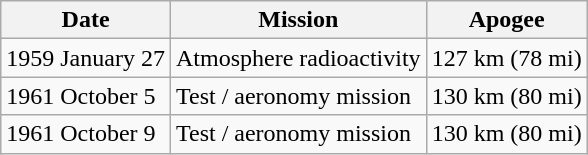<table class="wikitable sortable">
<tr>
<th>Date</th>
<th>Mission</th>
<th>Apogee</th>
</tr>
<tr>
<td>1959 January 27</td>
<td>Atmosphere radioactivity</td>
<td>127 km (78 mi)</td>
</tr>
<tr>
<td>1961 October 5</td>
<td>Test / aeronomy mission</td>
<td>130 km (80 mi)</td>
</tr>
<tr>
<td>1961 October 9</td>
<td>Test / aeronomy mission</td>
<td>130 km (80 mi)</td>
</tr>
</table>
